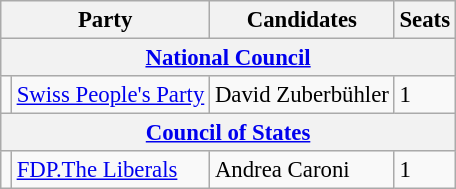<table class="wikitable" style="font-size:95%;">
<tr>
<th colspan=2>Party</th>
<th>Candidates</th>
<th>Seats</th>
</tr>
<tr>
<th colspan=6><a href='#'>National Council</a></th>
</tr>
<tr>
<td bgcolor=></td>
<td align=left><a href='#'>Swiss People's Party</a></td>
<td>David Zuberbühler</td>
<td>1</td>
</tr>
<tr>
<th colspan=6><a href='#'>Council of States</a></th>
</tr>
<tr>
<td bgcolor=></td>
<td align=left><a href='#'>FDP.The Liberals</a></td>
<td>Andrea Caroni</td>
<td>1</td>
</tr>
</table>
